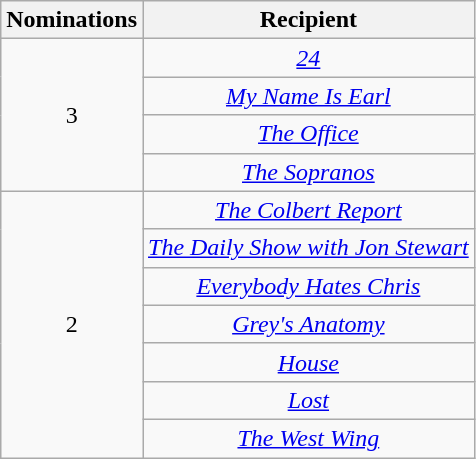<table class="wikitable sortable" style="text-align: center">
<tr>
<th scope="col" style="width:55px;">Nominations</th>
<th scope="col" style="text-align:center;">Recipient</th>
</tr>
<tr>
<td rowspan="4">3</td>
<td><em><a href='#'>24</a></em></td>
</tr>
<tr>
<td><em><a href='#'>My Name Is Earl</a></em></td>
</tr>
<tr>
<td><em><a href='#'>The Office</a></em></td>
</tr>
<tr>
<td><em><a href='#'>The Sopranos</a></em></td>
</tr>
<tr>
<td rowspan="7" style="text-align:center">2</td>
<td><em><a href='#'>The Colbert Report</a></em></td>
</tr>
<tr>
<td><em><a href='#'>The Daily Show with Jon Stewart</a></em></td>
</tr>
<tr>
<td><em><a href='#'>Everybody Hates Chris</a></em></td>
</tr>
<tr>
<td><em><a href='#'>Grey's Anatomy</a></em></td>
</tr>
<tr>
<td><em><a href='#'>House</a></em></td>
</tr>
<tr>
<td><em><a href='#'>Lost</a></em></td>
</tr>
<tr>
<td><em><a href='#'>The West Wing</a></em></td>
</tr>
</table>
